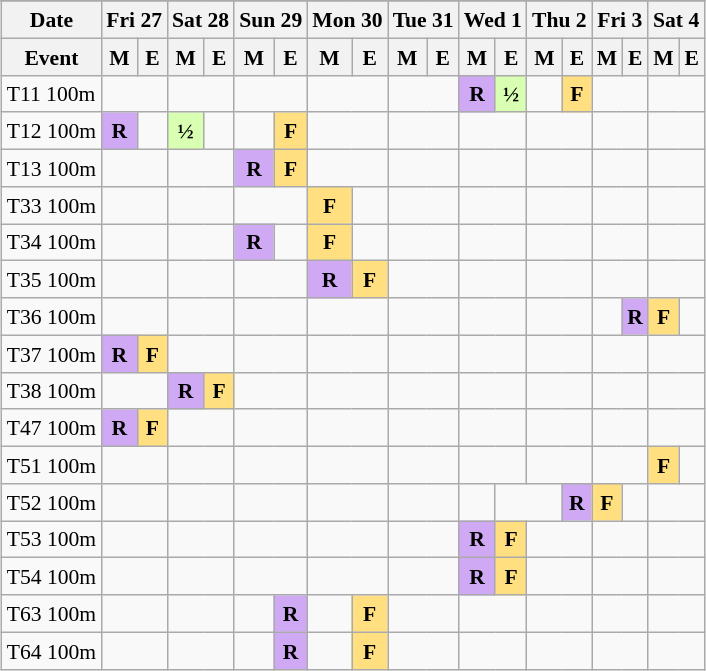<table class="wikitable" style="margin:0.5em auto; font-size:90%; line-height:1.25em;">
<tr align="center">
</tr>
<tr>
<th>Date</th>
<th colspan="2">Fri 27</th>
<th colspan="2">Sat 28</th>
<th colspan="2">Sun 29</th>
<th colspan="2">Mon 30</th>
<th colspan="2">Tue 31</th>
<th colspan="2">Wed 1</th>
<th colspan="2">Thu 2</th>
<th colspan="2">Fri 3</th>
<th colspan="2">Sat 4</th>
</tr>
<tr>
<th>Event</th>
<th>M</th>
<th>E</th>
<th>M</th>
<th>E</th>
<th>M</th>
<th>E</th>
<th>M</th>
<th>E</th>
<th>M</th>
<th>E</th>
<th>M</th>
<th>E</th>
<th>M</th>
<th>E</th>
<th>M</th>
<th>E</th>
<th>M</th>
<th>E</th>
</tr>
<tr align="center">
<td align="left">T11 100m</td>
<td colspan="2"></td>
<td colspan="2"></td>
<td colspan="2"></td>
<td colspan="2"></td>
<td colspan="2"></td>
<td bgcolor="#D0A9F5"><strong>R</strong></td>
<td bgcolor="#D9FFB2"><strong>½</strong></td>
<td></td>
<td bgcolor="#FFDF80"><strong>F</strong></td>
<td colspan="2"></td>
<td colspan="2"></td>
</tr>
<tr align="center">
<td align="left">T12 100m</td>
<td bgcolor="#D0A9F5"><strong>R</strong></td>
<td></td>
<td bgcolor="#D9FFB2"><strong>½</strong></td>
<td></td>
<td></td>
<td bgcolor="#FFDF80"><strong>F</strong></td>
<td colspan="2"></td>
<td colspan="2"></td>
<td colspan="2"></td>
<td colspan="2"></td>
<td colspan="2"></td>
<td colspan="2"></td>
</tr>
<tr align="center">
<td align="left">T13 100m</td>
<td colspan="2"></td>
<td colspan="2"></td>
<td bgcolor="#D0A9F5"><strong>R</strong></td>
<td bgcolor="#FFDF80"><strong>F</strong></td>
<td colspan="2"></td>
<td colspan="2"></td>
<td colspan="2"></td>
<td colspan="2"></td>
<td colspan="2"></td>
<td colspan="2"></td>
</tr>
<tr align="center">
<td align="left">T33 100m</td>
<td colspan="2"></td>
<td colspan="2"></td>
<td colspan="2"></td>
<td bgcolor="#FFDF80"><strong>F</strong></td>
<td></td>
<td colspan="2"></td>
<td colspan="2"></td>
<td colspan="2"></td>
<td colspan="2"></td>
<td colspan="2"></td>
</tr>
<tr align="center">
<td align="left">T34 100m</td>
<td colspan="2"></td>
<td colspan="2"></td>
<td bgcolor="#D0A9F5"><strong>R</strong></td>
<td></td>
<td bgcolor="#FFDF80"><strong>F</strong></td>
<td></td>
<td colspan="2"></td>
<td colspan="2"></td>
<td colspan="2"></td>
<td colspan="2"></td>
<td colspan="2"></td>
</tr>
<tr align="center">
<td align="left">T35 100m</td>
<td colspan="2"></td>
<td colspan="2"></td>
<td colspan="2"></td>
<td bgcolor="#D0A9F5"><strong>R</strong></td>
<td bgcolor="#FFDF80"><strong>F</strong></td>
<td colspan="2"></td>
<td colspan="2"></td>
<td colspan="2"></td>
<td colspan="2"></td>
<td colspan="2"></td>
</tr>
<tr align="center">
<td align="left">T36 100m</td>
<td colspan="2"></td>
<td colspan="2"></td>
<td colspan="2"></td>
<td colspan="2"></td>
<td colspan="2"></td>
<td colspan="2"></td>
<td colspan="2"></td>
<td></td>
<td bgcolor="#D0A9F5"><strong>R</strong></td>
<td bgcolor="#FFDF80"><strong>F</strong></td>
<td></td>
</tr>
<tr align="center">
<td align="left">T37 100m</td>
<td bgcolor="#D0A9F5"><strong>R</strong></td>
<td bgcolor="#FFDF80"><strong>F</strong></td>
<td colspan="2"></td>
<td colspan="2"></td>
<td colspan="2"></td>
<td colspan="2"></td>
<td colspan="2"></td>
<td colspan="2"></td>
<td colspan="2"></td>
<td colspan="2"></td>
</tr>
<tr align="center">
<td align="left">T38 100m</td>
<td colspan="2"></td>
<td bgcolor="#D0A9F5"><strong>R</strong></td>
<td bgcolor="#FFDF80"><strong>F</strong></td>
<td colspan="2"></td>
<td colspan="2"></td>
<td colspan="2"></td>
<td colspan="2"></td>
<td colspan="2"></td>
<td colspan="2"></td>
<td colspan="2"></td>
</tr>
<tr align="center">
<td align="left">T47 100m</td>
<td bgcolor="#D0A9F5"><strong>R</strong></td>
<td bgcolor="#FFDF80"><strong>F</strong></td>
<td colspan="2"></td>
<td colspan="2"></td>
<td colspan="2"></td>
<td colspan="2"></td>
<td colspan="2"></td>
<td colspan="2"></td>
<td colspan="2"></td>
<td colspan="2"></td>
</tr>
<tr align="center">
<td align="left">T51 100m</td>
<td colspan="2"></td>
<td colspan="2"></td>
<td colspan="2"></td>
<td colspan="2"></td>
<td colspan="2"></td>
<td colspan="2"></td>
<td colspan="2"></td>
<td colspan="2"></td>
<td bgcolor="#FFDF80"><strong>F</strong></td>
<td colspan="2"></td>
</tr>
<tr align="center">
<td align="left">T52 100m</td>
<td colspan="2"></td>
<td colspan="2"></td>
<td colspan="2"></td>
<td colspan="2"></td>
<td colspan="2"></td>
<td></td>
<td colspan="2"></td>
<td bgcolor="#D0A9F5"><strong>R</strong></td>
<td bgcolor="#FFDF80"><strong>F</strong></td>
<td></td>
<td colspan="2"></td>
</tr>
<tr align="center">
<td align="left">T53 100m</td>
<td colspan="2"></td>
<td colspan="2"></td>
<td colspan="2"></td>
<td colspan="2"></td>
<td colspan="2"></td>
<td bgcolor="#D0A9F5"><strong>R</strong></td>
<td bgcolor="#FFDF80"><strong>F</strong></td>
<td colspan="2"></td>
<td colspan="2"></td>
<td colspan="2"></td>
</tr>
<tr align="center">
<td align="left">T54 100m</td>
<td colspan="2"></td>
<td colspan="2"></td>
<td colspan="2"></td>
<td colspan="2"></td>
<td colspan="2"></td>
<td bgcolor="#D0A9F5"><strong>R</strong></td>
<td bgcolor="#FFDF80"><strong>F</strong></td>
<td colspan="2"></td>
<td colspan="2"></td>
<td colspan="2"></td>
</tr>
<tr align="center">
<td align="left">T63 100m</td>
<td colspan="2"></td>
<td colspan="2"></td>
<td></td>
<td bgcolor="#D0A9F5"><strong>R</strong></td>
<td></td>
<td bgcolor="#FFDF80"><strong>F</strong></td>
<td colspan="2"></td>
<td colspan="2"></td>
<td colspan="2"></td>
<td colspan="2"></td>
<td colspan="2"></td>
</tr>
<tr align="center">
<td align="left">T64 100m</td>
<td colspan="2"></td>
<td colspan="2"></td>
<td></td>
<td bgcolor="#D0A9F5"><strong>R</strong></td>
<td></td>
<td bgcolor="#FFDF80"><strong>F</strong></td>
<td colspan="2"></td>
<td colspan="2"></td>
<td colspan="2"></td>
<td colspan="2"></td>
<td colspan="2"></td>
</tr>
</table>
